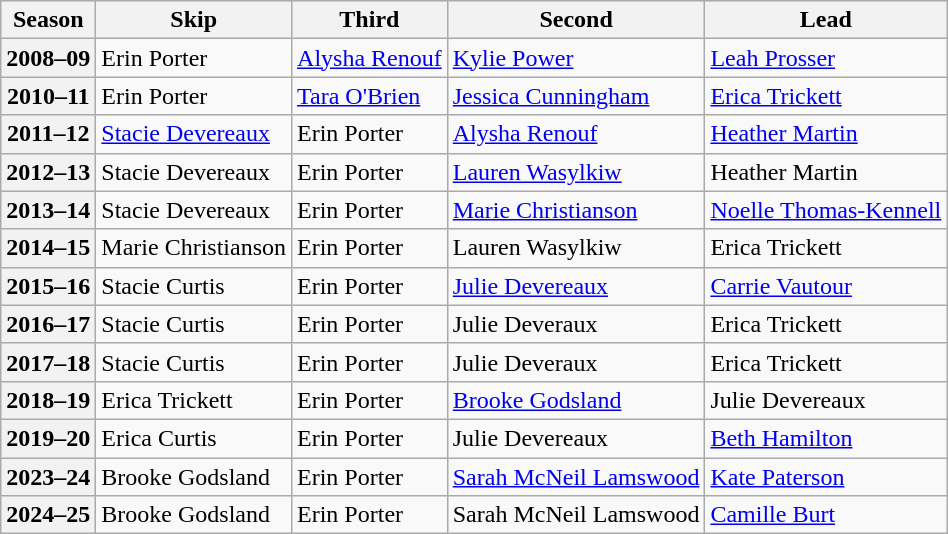<table class="wikitable">
<tr>
<th scope="col">Season</th>
<th scope="col">Skip</th>
<th scope="col">Third</th>
<th scope="col">Second</th>
<th scope="col">Lead</th>
</tr>
<tr>
<th scope="row">2008–09</th>
<td>Erin Porter</td>
<td><a href='#'>Alysha Renouf</a></td>
<td><a href='#'>Kylie Power</a></td>
<td><a href='#'>Leah Prosser</a></td>
</tr>
<tr>
<th scope="row">2010–11</th>
<td>Erin Porter</td>
<td><a href='#'>Tara O'Brien</a></td>
<td><a href='#'>Jessica Cunningham</a></td>
<td><a href='#'>Erica Trickett</a></td>
</tr>
<tr>
<th scope="row">2011–12</th>
<td><a href='#'>Stacie Devereaux</a></td>
<td>Erin Porter</td>
<td><a href='#'>Alysha Renouf</a></td>
<td><a href='#'>Heather Martin</a></td>
</tr>
<tr>
<th scope="row">2012–13</th>
<td>Stacie Devereaux</td>
<td>Erin Porter</td>
<td><a href='#'>Lauren Wasylkiw</a></td>
<td>Heather Martin</td>
</tr>
<tr>
<th scope="row">2013–14</th>
<td>Stacie Devereaux</td>
<td>Erin Porter</td>
<td><a href='#'>Marie Christianson</a></td>
<td><a href='#'>Noelle Thomas-Kennell</a></td>
</tr>
<tr>
<th scope="row">2014–15</th>
<td>Marie Christianson</td>
<td>Erin Porter</td>
<td>Lauren Wasylkiw</td>
<td>Erica Trickett</td>
</tr>
<tr>
<th scope="row">2015–16</th>
<td>Stacie Curtis</td>
<td>Erin Porter</td>
<td><a href='#'>Julie Devereaux</a></td>
<td><a href='#'>Carrie Vautour</a></td>
</tr>
<tr>
<th scope="row">2016–17</th>
<td>Stacie Curtis</td>
<td>Erin Porter</td>
<td>Julie Deveraux</td>
<td>Erica Trickett</td>
</tr>
<tr>
<th scope="row">2017–18</th>
<td>Stacie Curtis</td>
<td>Erin Porter</td>
<td>Julie Deveraux</td>
<td>Erica Trickett</td>
</tr>
<tr>
<th scope="row">2018–19</th>
<td>Erica Trickett</td>
<td>Erin Porter</td>
<td><a href='#'>Brooke Godsland</a></td>
<td>Julie Devereaux</td>
</tr>
<tr>
<th scope="row">2019–20</th>
<td>Erica Curtis</td>
<td>Erin Porter</td>
<td>Julie Devereaux</td>
<td><a href='#'>Beth Hamilton</a></td>
</tr>
<tr>
<th scope="row">2023–24</th>
<td>Brooke Godsland</td>
<td>Erin Porter</td>
<td><a href='#'>Sarah McNeil Lamswood</a></td>
<td><a href='#'>Kate Paterson</a></td>
</tr>
<tr>
<th scope="row">2024–25</th>
<td>Brooke Godsland</td>
<td>Erin Porter</td>
<td>Sarah McNeil Lamswood</td>
<td><a href='#'>Camille Burt</a></td>
</tr>
</table>
